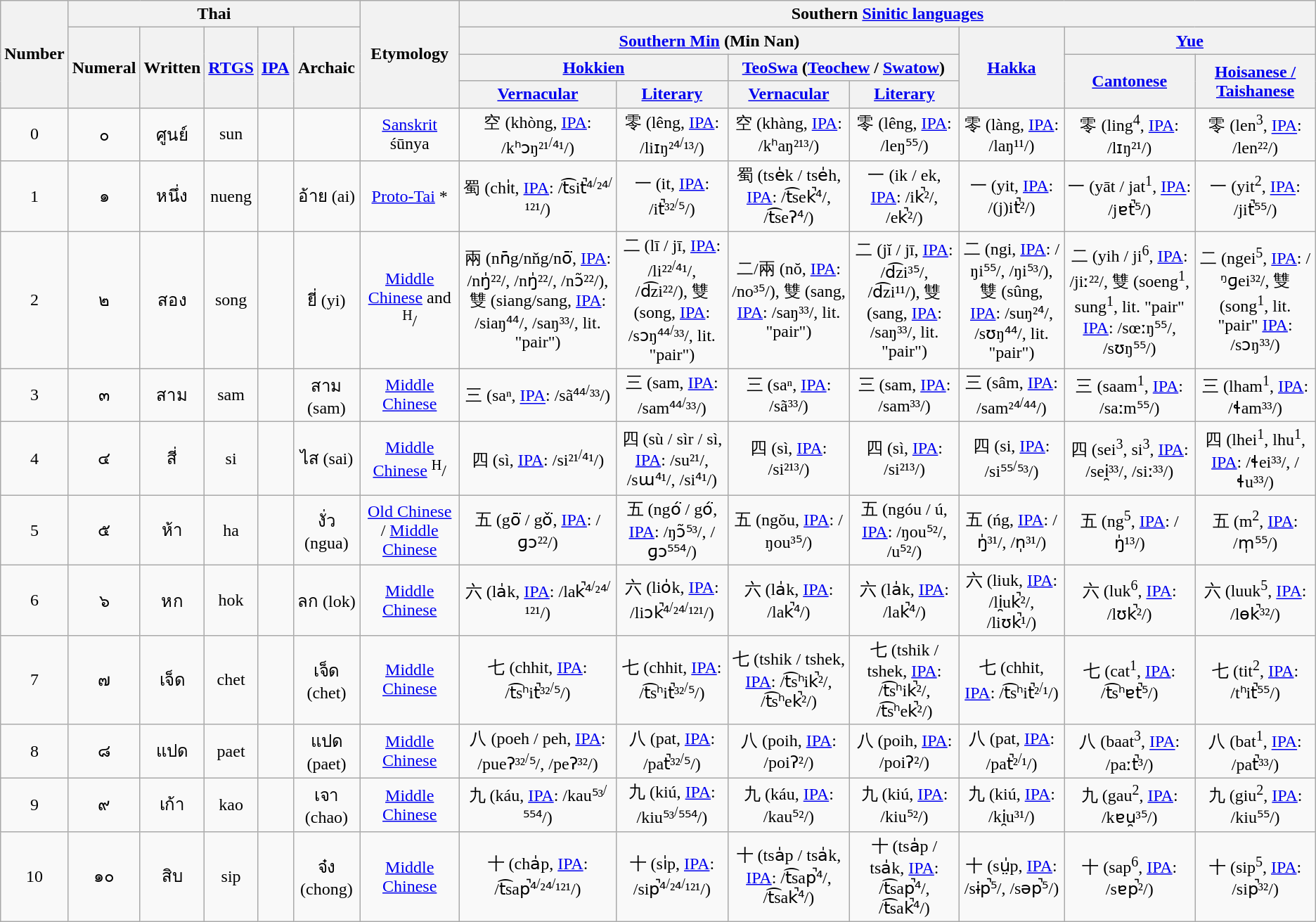<table class="wikitable" style="text-align:center;">
<tr>
<th rowspan="4">Number</th>
<th colspan="5">Thai</th>
<th rowspan="4">Etymology</th>
<th colspan="7">Southern <a href='#'>Sinitic languages</a></th>
</tr>
<tr>
<th rowspan="3">Numeral</th>
<th rowspan="3">Written</th>
<th rowspan="3"><a href='#'>RTGS</a></th>
<th rowspan="3"><a href='#'>IPA</a></th>
<th rowspan="3">Archaic</th>
<th colspan="4"><a href='#'>Southern Min</a> (Min Nan)</th>
<th rowspan="3"><a href='#'>Hakka</a></th>
<th colspan="2"><a href='#'>Yue</a></th>
</tr>
<tr>
<th colspan="2"><a href='#'>Hokkien</a></th>
<th colspan="2"><a href='#'>TeoSwa</a> (<a href='#'>Teochew</a> / <a href='#'>Swatow</a>)</th>
<th rowspan="2"><a href='#'>Cantonese</a></th>
<th rowspan="2"><a href='#'>Hoisanese / Taishanese</a></th>
</tr>
<tr>
<th><a href='#'>Vernacular</a></th>
<th><a href='#'>Literary</a></th>
<th><a href='#'>Vernacular</a></th>
<th><a href='#'>Literary</a></th>
</tr>
<tr>
<td>0</td>
<td>๐</td>
<td>ศูนย์</td>
<td>sun</td>
<td></td>
<td></td>
<td><a href='#'>Sanskrit</a> śūnya</td>
<td>空 (khòng, <a href='#'>IPA</a>: /kʰɔŋ²¹<sup>/</sup>⁴¹/)</td>
<td>零 (lêng, <a href='#'>IPA</a>: /liɪŋ²⁴<sup>/</sup>¹³/)</td>
<td>空 (khàng, <a href='#'>IPA</a>: /kʰaŋ²¹³/)</td>
<td>零 (lêng, <a href='#'>IPA</a>: /leŋ⁵⁵/)</td>
<td>零 (làng, <a href='#'>IPA</a>: /laŋ¹¹/)</td>
<td>零 (ling<sup>4</sup>, <a href='#'>IPA</a>: /lɪŋ²¹/)</td>
<td>零 (len<sup>3</sup>, <a href='#'>IPA</a>: /len²²/)</td>
</tr>
<tr>
<td>1</td>
<td>๑</td>
<td>หนึ่ง</td>
<td>nueng</td>
<td></td>
<td>อ้าย (ai)</td>
<td><a href='#'>Proto-Tai</a> *</td>
<td>蜀 (chi̍t, <a href='#'>IPA</a>: /t͡sit̚⁴<sup>/</sup>²⁴<sup>/</sup>¹²¹/)</td>
<td>一 (it, <a href='#'>IPA</a>: /it̚³²<sup>/</sup>⁵/)</td>
<td>蜀 (tse̍k / tse̍h, <a href='#'>IPA</a>: /t͡sek̚⁴/, /t͡seʔ⁴/)</td>
<td>一 (ik / ek, <a href='#'>IPA</a>: /ik̚²/, /ek̚²/)</td>
<td>一 (yit, <a href='#'>IPA</a>:  /(j)it̚²/)</td>
<td>一 (yāt / jat<sup>1</sup>, <a href='#'>IPA</a>: /jɐt̚⁵/)</td>
<td>一 (yit<sup>2</sup>, <a href='#'>IPA</a>: /jit̚⁵⁵/)</td>
</tr>
<tr>
<td>2</td>
<td>๒</td>
<td>สอง</td>
<td>song</td>
<td></td>
<td>ยี่ (yi)</td>
<td><a href='#'>Middle Chinese</a>  and <sup>H</sup>/</td>
<td>兩 (nn̄g/nňg/nō͘, <a href='#'>IPA</a>: /nŋ̍²²/, /nŋ̍²²/, /nɔ̃²²/), 雙 (siang/sang, <a href='#'>IPA</a>: /siaŋ⁴⁴/, /saŋ³³/, lit. "pair")</td>
<td>二 (lī / jī, <a href='#'>IPA</a>: /li²²<sup>/</sup>⁴¹/, /d͡zi²²/), 雙 (song, <a href='#'>IPA</a>: /sɔŋ⁴⁴<sup>/</sup>³³/, lit. "pair")</td>
<td>二/兩 (nŏ, <a href='#'>IPA</a>: /no³⁵/), 雙 (sang, <a href='#'>IPA</a>: /saŋ³³/, lit. "pair")</td>
<td>二 (jĭ / jī, <a href='#'>IPA</a>: /d͡zi³⁵/, /d͡zi¹¹/), 雙 (sang, <a href='#'>IPA</a>: /saŋ³³/, lit. "pair")</td>
<td>二 (ngi, <a href='#'>IPA</a>: /ŋi⁵⁵/, /ŋi⁵³/), 雙 (sûng, <a href='#'>IPA</a>: /suŋ²⁴/, /sʊŋ⁴⁴/, lit. "pair")</td>
<td>二 (yih / ji<sup>6</sup>, <a href='#'>IPA</a>: /jiː²²/, 雙 (soeng<sup>1</sup>, sung<sup>1</sup>, lit. "pair" <a href='#'>IPA</a>: /sœːŋ⁵⁵/, /sʊŋ⁵⁵/)</td>
<td>二 (ngei<sup>5</sup>, <a href='#'>IPA</a>: /ᵑɡei³²/, 雙 (song<sup>1</sup>, lit. "pair" <a href='#'>IPA</a>: /sɔŋ³³/)</td>
</tr>
<tr>
<td>3</td>
<td>๓</td>
<td>สาม</td>
<td>sam</td>
<td></td>
<td>สาม (sam)</td>
<td><a href='#'>Middle Chinese</a> </td>
<td>三 (saⁿ, <a href='#'>IPA</a>: /sã⁴⁴<sup>/</sup>³³/)</td>
<td>三 (sam, <a href='#'>IPA</a>: /sam⁴⁴<sup>/</sup>³³/)</td>
<td>三 (saⁿ, <a href='#'>IPA</a>: /sã³³/)</td>
<td>三 (sam, <a href='#'>IPA</a>: /sam³³/)</td>
<td>三 (sâm, <a href='#'>IPA</a>: /sam²⁴<sup>/</sup>⁴⁴/)</td>
<td>三 (saam<sup>1</sup>, <a href='#'>IPA</a>: /saːm⁵⁵/)</td>
<td>三 (lham<sup>1</sup>, <a href='#'>IPA</a>: /ɬam³³/)</td>
</tr>
<tr>
<td>4</td>
<td>๔</td>
<td>สี่</td>
<td>si</td>
<td></td>
<td>ไส (sai)</td>
<td><a href='#'>Middle Chinese</a> <sup>H</sup>/</td>
<td>四 (sì, <a href='#'>IPA</a>: /si²¹<sup>/</sup>⁴¹/)</td>
<td>四 (sù / sìr / sì, <a href='#'>IPA</a>: /su²¹/, /sɯ⁴¹/, /si⁴¹/)</td>
<td>四 (sì, <a href='#'>IPA</a>: /si²¹³/)</td>
<td>四 (sì, <a href='#'>IPA</a>: /si²¹³/)</td>
<td>四 (si, <a href='#'>IPA</a>: /si⁵⁵<sup>/</sup>⁵³/)</td>
<td>四 (sei<sup>3</sup>, si<sup>3</sup>, <a href='#'>IPA</a>: /sei̯³³/, /siː³³/)</td>
<td>四 (lhei<sup>1</sup>, lhu<sup>1</sup>, <a href='#'>IPA</a>: /ɬei³³/, /ɬu³³/)</td>
</tr>
<tr>
<td>5</td>
<td>๕</td>
<td>ห้า</td>
<td>ha</td>
<td></td>
<td>งั่ว (ngua)</td>
<td><a href='#'>Old Chinese</a>  / <a href='#'>Middle Chinese</a> </td>
<td>五 (gō͘ / gǒ͘, <a href='#'>IPA</a>: /ɡɔ²²/)</td>
<td>五 (ngó͘ / gó͘, <a href='#'>IPA</a>: /ŋɔ̃⁵³/, /ɡɔ⁵⁵⁴/)</td>
<td>五 (ngŏu, <a href='#'>IPA</a>: /ŋou³⁵/)</td>
<td>五 (ngóu / ú, <a href='#'>IPA</a>: /ŋou⁵²/, /u⁵²/)</td>
<td>五 (ńg, <a href='#'>IPA</a>: /ŋ̍³¹/, /n̩³¹/)</td>
<td>五 (ng<sup>5</sup>, <a href='#'>IPA</a>: /ŋ̍¹³/)</td>
<td>五 (m<sup>2</sup>, <a href='#'>IPA</a>: /m̩⁵⁵/)</td>
</tr>
<tr>
<td>6</td>
<td>๖</td>
<td>หก</td>
<td>hok</td>
<td></td>
<td>ลก (lok)</td>
<td><a href='#'>Middle Chinese</a> </td>
<td>六 (la̍k, <a href='#'>IPA</a>: /lak̚⁴<sup>/</sup>²⁴<sup>/</sup>¹²¹/)</td>
<td>六 (lio̍k, <a href='#'>IPA</a>: /liɔk̚⁴<sup>/</sup>²⁴<sup>/</sup>¹²¹/)</td>
<td>六 (la̍k, <a href='#'>IPA</a>: /lak̚⁴/)</td>
<td>六 (la̍k, <a href='#'>IPA</a>: /lak̚⁴/)</td>
<td>六 (liuk, <a href='#'>IPA</a>: /li̯uk̚²/, /liʊk̚¹/)</td>
<td>六 (luk<sup>6</sup>, <a href='#'>IPA</a>: /lʊk̚²/)</td>
<td>六 (luuk<sup>5</sup>, <a href='#'>IPA</a>: /lɵk̚³²/)</td>
</tr>
<tr>
<td>7</td>
<td>๗</td>
<td>เจ็ด</td>
<td>chet</td>
<td></td>
<td>เจ็ด (chet)</td>
<td><a href='#'>Middle Chinese</a> </td>
<td>七 (chhit, <a href='#'>IPA</a>: /t͡sʰit̚³²<sup>/</sup>⁵/)</td>
<td>七 (chhit, <a href='#'>IPA</a>: /t͡sʰit̚³²<sup>/</sup>⁵/)</td>
<td>七 (tshik / tshek, <a href='#'>IPA</a>: /t͡sʰik̚²/, /t͡sʰek̚²/)</td>
<td>七 (tshik / tshek, <a href='#'>IPA</a>: /t͡sʰik̚²/, /t͡sʰek̚²/)</td>
<td>七 (chhit, <a href='#'>IPA</a>: /t͡sʰit̚²<sup>/</sup>¹/)</td>
<td>七 (cat<sup>1</sup>, <a href='#'>IPA</a>: /t͡sʰɐt̚⁵/)</td>
<td>七 (tit<sup>2</sup>, <a href='#'>IPA</a>: /tʰit̚⁵⁵/)</td>
</tr>
<tr>
<td>8</td>
<td>๘</td>
<td>แปด</td>
<td>paet</td>
<td></td>
<td>แปด (paet)</td>
<td><a href='#'>Middle Chinese</a> </td>
<td>八 (poeh / peh, <a href='#'>IPA</a>: /pueʔ³²<sup>/</sup>⁵/, /peʔ³²/)</td>
<td>八 (pat, <a href='#'>IPA</a>: /pat̚³²<sup>/</sup>⁵/)</td>
<td>八 (poih, <a href='#'>IPA</a>: /poiʔ²/)</td>
<td>八 (poih, <a href='#'>IPA</a>: /poiʔ²/)</td>
<td>八 (pat, <a href='#'>IPA</a>: /pat̚²<sup>/</sup>¹/)</td>
<td>八 (baat<sup>3</sup>, <a href='#'>IPA</a>: /paːt̚³/)</td>
<td>八 (bat<sup>1</sup>, <a href='#'>IPA</a>: /pat̚³³/)</td>
</tr>
<tr>
<td>9</td>
<td>๙</td>
<td>เก้า</td>
<td>kao</td>
<td></td>
<td>เจา (chao)</td>
<td><a href='#'>Middle Chinese</a> </td>
<td>九 (káu, <a href='#'>IPA</a>: /kau⁵³<sup>/</sup>⁵⁵⁴/)</td>
<td>九 (kiú, <a href='#'>IPA</a>: /kiu⁵³<sup>/</sup>⁵⁵⁴/)</td>
<td>九 (káu, <a href='#'>IPA</a>: /kau⁵²/)</td>
<td>九 (kiú, <a href='#'>IPA</a>: /kiu⁵²/)</td>
<td>九 (kiú, <a href='#'>IPA</a>: /ki̯u³¹/)</td>
<td>九 (gau<sup>2</sup>, <a href='#'>IPA</a>: /kɐu̯³⁵/)</td>
<td>九 (giu<sup>2</sup>, <a href='#'>IPA</a>: /kiu⁵⁵/)</td>
</tr>
<tr>
<td>10</td>
<td>๑๐</td>
<td>สิบ</td>
<td>sip</td>
<td></td>
<td>จ๋ง (chong)</td>
<td><a href='#'>Middle Chinese</a> </td>
<td>十 (cha̍p, <a href='#'>IPA</a>: /t͡sap̚⁴<sup>/</sup>²⁴<sup>/</sup>¹²¹/)</td>
<td>十 (si̍p, <a href='#'>IPA</a>: /sip̚⁴<sup>/</sup>²⁴<sup>/</sup>¹²¹/)</td>
<td>十 (tsa̍p / tsa̍k, <a href='#'>IPA</a>: /t͡sap̚⁴/, /t͡sak̚⁴/)</td>
<td>十 (tsa̍p / tsa̍k, <a href='#'>IPA</a>: /t͡sap̚⁴/, /t͡sak̚⁴/)</td>
<td>十 (sṳ̍p, <a href='#'>IPA</a>: /sɨp̚⁵/, /səp̚⁵/)</td>
<td>十 (sap<sup>6</sup>, <a href='#'>IPA</a>: /sɐp̚²/)</td>
<td>十 (sip<sup>5</sup>, <a href='#'>IPA</a>: /sip̚³²/)</td>
</tr>
</table>
